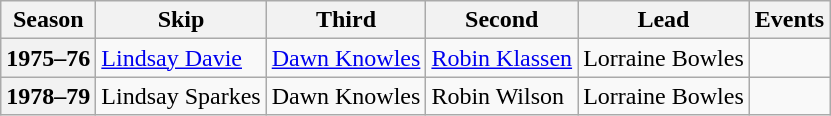<table class="wikitable">
<tr>
<th scope="col">Season</th>
<th scope="col">Skip</th>
<th scope="col">Third</th>
<th scope="col">Second</th>
<th scope="col">Lead</th>
<th scope="col">Events</th>
</tr>
<tr>
<th scope="row">1975–76</th>
<td><a href='#'>Lindsay Davie</a></td>
<td><a href='#'>Dawn Knowles</a></td>
<td><a href='#'>Robin Klassen</a></td>
<td>Lorraine Bowles</td>
<td> </td>
</tr>
<tr>
<th scope="row">1978–79</th>
<td>Lindsay Sparkes</td>
<td>Dawn Knowles</td>
<td>Robin Wilson</td>
<td>Lorraine Bowles</td>
<td> <br> </td>
</tr>
</table>
